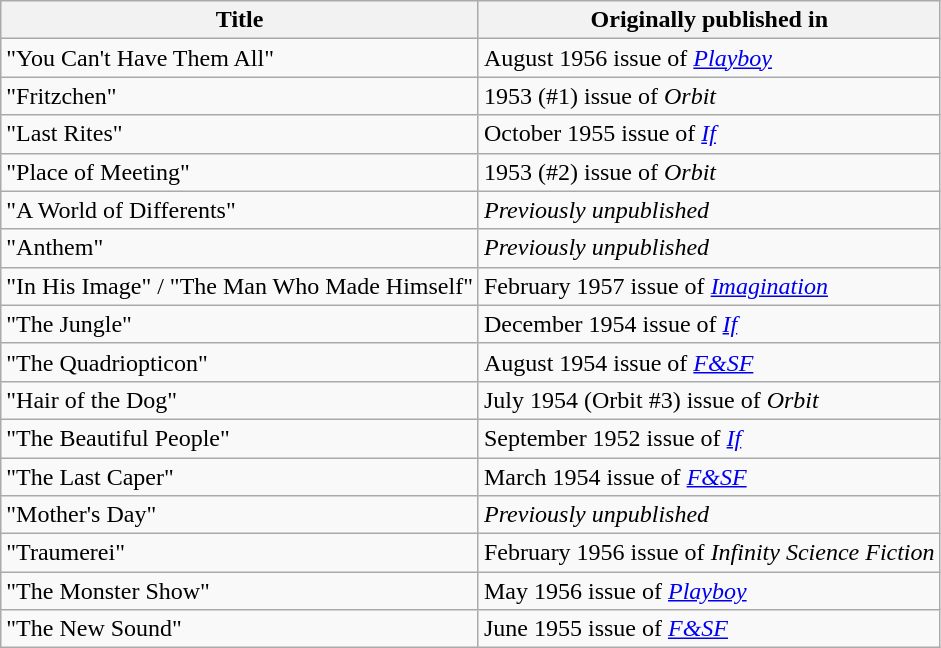<table class="wikitable">
<tr>
<th>Title</th>
<th>Originally published in</th>
</tr>
<tr>
<td>"You Can't Have Them All"</td>
<td>August 1956 issue of <em><a href='#'>Playboy</a></em></td>
</tr>
<tr>
<td>"Fritzchen"</td>
<td>1953 (#1) issue of <em>Orbit</em></td>
</tr>
<tr>
<td>"Last Rites"</td>
<td>October 1955 issue of <em><a href='#'>If</a></em></td>
</tr>
<tr>
<td>"Place of Meeting"</td>
<td>1953 (#2) issue of <em>Orbit</em></td>
</tr>
<tr>
<td>"A World of Differents"</td>
<td><em>Previously unpublished</em></td>
</tr>
<tr>
<td>"Anthem"</td>
<td><em>Previously unpublished</em></td>
</tr>
<tr>
<td>"In His Image" / "The Man Who Made Himself"</td>
<td>February 1957 issue of <em><a href='#'>Imagination</a></em></td>
</tr>
<tr>
<td>"The Jungle"</td>
<td>December 1954 issue of <em><a href='#'>If</a></em></td>
</tr>
<tr>
<td>"The Quadriopticon"</td>
<td>August 1954 issue of <em><a href='#'>F&SF</a></em></td>
</tr>
<tr>
<td>"Hair of the Dog"</td>
<td>July 1954 (Orbit #3) issue of <em>Orbit</em></td>
</tr>
<tr>
<td>"The Beautiful People"</td>
<td>September 1952 issue of <em><a href='#'>If</a></em></td>
</tr>
<tr>
<td>"The Last Caper"</td>
<td>March 1954 issue of <em><a href='#'>F&SF</a></em></td>
</tr>
<tr>
<td>"Mother's Day"</td>
<td><em>Previously unpublished</em></td>
</tr>
<tr>
<td>"Traumerei"</td>
<td>February 1956 issue of <em>Infinity Science Fiction</em></td>
</tr>
<tr>
<td>"The Monster Show"</td>
<td>May 1956 issue of <em><a href='#'>Playboy</a></em></td>
</tr>
<tr>
<td>"The New Sound"</td>
<td>June 1955 issue of <em><a href='#'>F&SF</a></em></td>
</tr>
</table>
